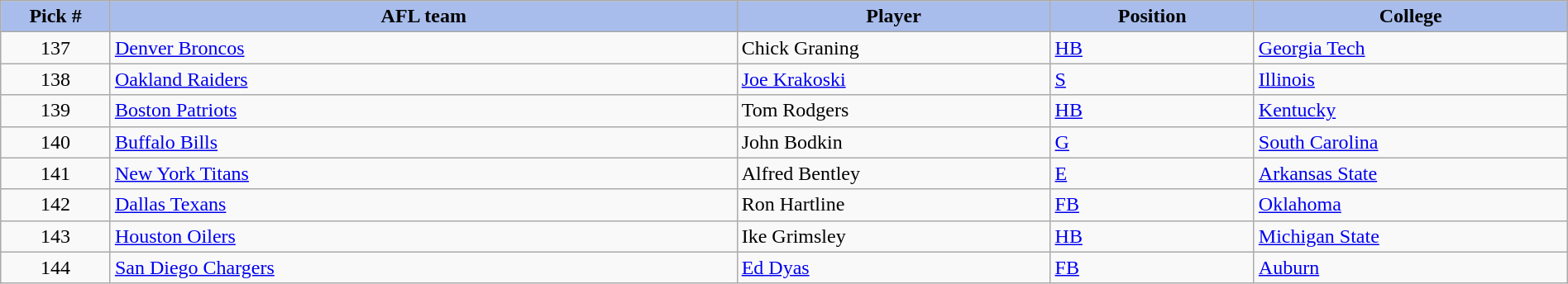<table class="wikitable sortable sortable" style="width: 100%">
<tr>
<th style="background:#A8BDEC;" width=7%>Pick #</th>
<th width=40% style="background:#A8BDEC;">AFL team</th>
<th width=20% style="background:#A8BDEC;">Player</th>
<th width=13% style="background:#A8BDEC;">Position</th>
<th style="background:#A8BDEC;">College</th>
</tr>
<tr>
<td align="center">137</td>
<td><a href='#'>Denver Broncos</a></td>
<td>Chick Graning</td>
<td><a href='#'>HB</a></td>
<td><a href='#'>Georgia Tech</a></td>
</tr>
<tr>
<td align="center">138</td>
<td><a href='#'>Oakland Raiders</a></td>
<td><a href='#'>Joe Krakoski</a></td>
<td><a href='#'>S</a></td>
<td><a href='#'>Illinois</a></td>
</tr>
<tr>
<td align="center">139</td>
<td><a href='#'>Boston Patriots</a></td>
<td>Tom Rodgers</td>
<td><a href='#'>HB</a></td>
<td><a href='#'>Kentucky</a></td>
</tr>
<tr>
<td align="center">140</td>
<td><a href='#'>Buffalo Bills</a></td>
<td>John Bodkin</td>
<td><a href='#'>G</a></td>
<td><a href='#'>South Carolina</a></td>
</tr>
<tr>
<td align="center">141</td>
<td><a href='#'>New York Titans</a></td>
<td>Alfred Bentley</td>
<td><a href='#'>E</a></td>
<td><a href='#'>Arkansas State</a></td>
</tr>
<tr>
<td align="center">142</td>
<td><a href='#'>Dallas Texans</a></td>
<td>Ron Hartline</td>
<td><a href='#'>FB</a></td>
<td><a href='#'>Oklahoma</a></td>
</tr>
<tr>
<td align="center">143</td>
<td><a href='#'>Houston Oilers</a></td>
<td>Ike Grimsley</td>
<td><a href='#'>HB</a></td>
<td><a href='#'>Michigan State</a></td>
</tr>
<tr>
<td align="center">144</td>
<td><a href='#'>San Diego Chargers</a></td>
<td><a href='#'>Ed Dyas</a></td>
<td><a href='#'>FB</a></td>
<td><a href='#'>Auburn</a></td>
</tr>
</table>
